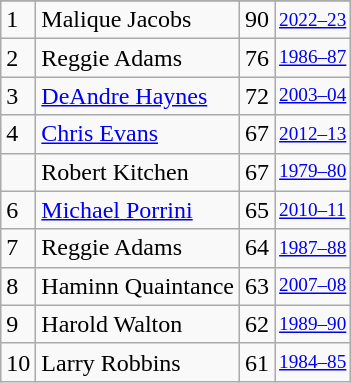<table class="wikitable">
<tr>
</tr>
<tr>
<td>1</td>
<td>Malique Jacobs</td>
<td>90</td>
<td style="font-size:80%;"><a href='#'>2022–23</a></td>
</tr>
<tr>
<td>2</td>
<td>Reggie Adams</td>
<td>76</td>
<td style="font-size:80%;"><a href='#'>1986–87</a></td>
</tr>
<tr>
<td>3</td>
<td><a href='#'>DeAndre Haynes</a></td>
<td>72</td>
<td style="font-size:80%;"><a href='#'>2003–04</a></td>
</tr>
<tr>
<td>4</td>
<td><a href='#'>Chris Evans</a></td>
<td>67</td>
<td style="font-size:80%;"><a href='#'>2012–13</a></td>
</tr>
<tr>
<td></td>
<td>Robert Kitchen</td>
<td>67</td>
<td style="font-size:80%;"><a href='#'>1979–80</a></td>
</tr>
<tr>
<td>6</td>
<td><a href='#'>Michael Porrini</a></td>
<td>65</td>
<td style="font-size:80%;"><a href='#'>2010–11</a></td>
</tr>
<tr>
<td>7</td>
<td>Reggie Adams</td>
<td>64</td>
<td style="font-size:80%;"><a href='#'>1987–88</a></td>
</tr>
<tr>
<td>8</td>
<td>Haminn Quaintance</td>
<td>63</td>
<td style="font-size:80%;"><a href='#'>2007–08</a></td>
</tr>
<tr>
<td>9</td>
<td>Harold Walton</td>
<td>62</td>
<td style="font-size:80%;"><a href='#'>1989–90</a></td>
</tr>
<tr>
<td>10</td>
<td>Larry Robbins</td>
<td>61</td>
<td style="font-size:80%;"><a href='#'>1984–85</a></td>
</tr>
</table>
